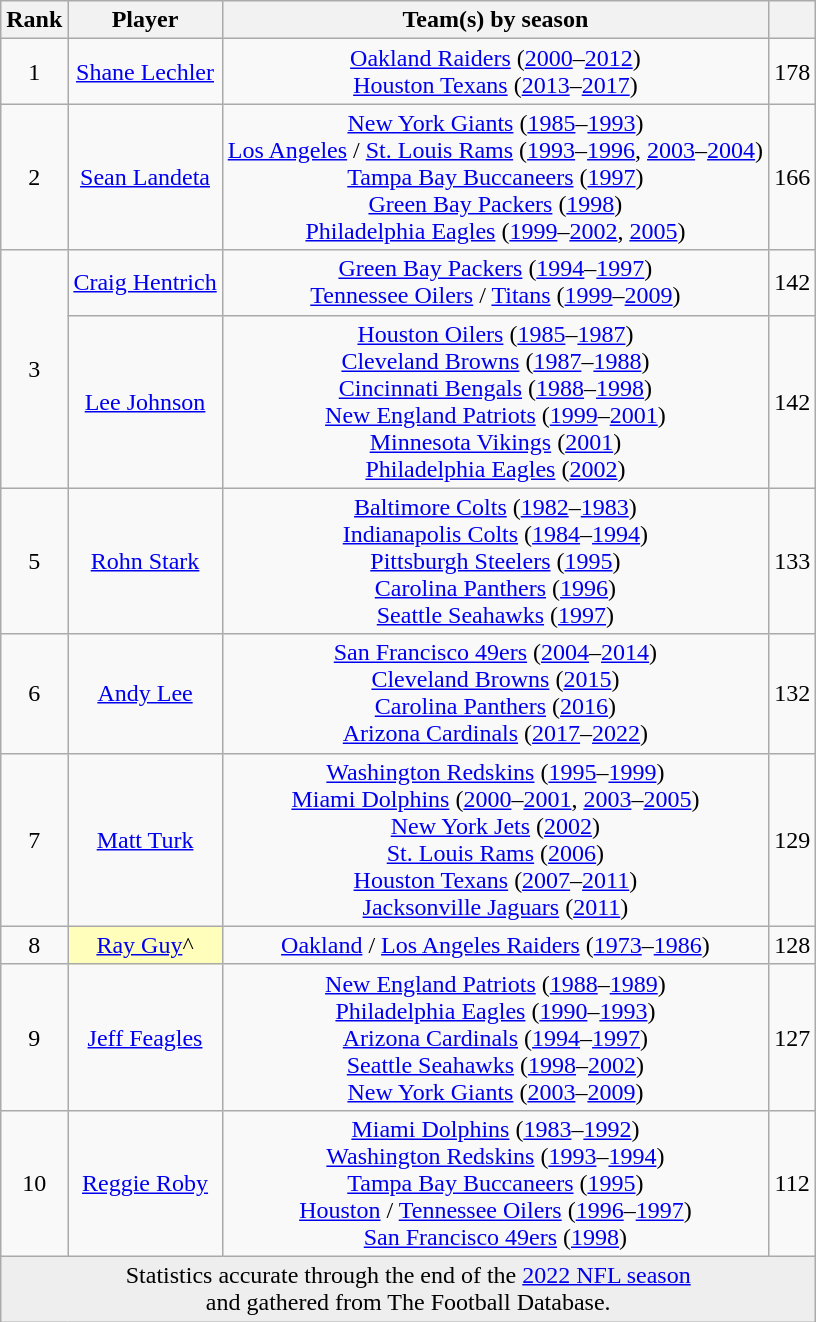<table class="wikitable sortable" style='text-align: center;'>
<tr>
<th>Rank</th>
<th>Player</th>
<th>Team(s) by season</th>
<th></th>
</tr>
<tr>
<td>1</td>
<td><a href='#'>Shane Lechler</a></td>
<td><a href='#'>Oakland Raiders</a> (<a href='#'>2000</a>–<a href='#'>2012</a>)<br><a href='#'>Houston Texans</a> (<a href='#'>2013</a>–<a href='#'>2017</a>)</td>
<td>178</td>
</tr>
<tr>
<td>2</td>
<td><a href='#'>Sean Landeta</a></td>
<td><a href='#'>New York Giants</a> (<a href='#'>1985</a>–<a href='#'>1993</a>)<br><a href='#'>Los Angeles</a> / <a href='#'>St. Louis Rams</a> (<a href='#'>1993</a>–<a href='#'>1996</a>, <a href='#'>2003</a>–<a href='#'>2004</a>)<br><a href='#'>Tampa Bay Buccaneers</a> (<a href='#'>1997</a>)<br><a href='#'>Green Bay Packers</a> (<a href='#'>1998</a>)<br><a href='#'>Philadelphia Eagles</a> (<a href='#'>1999</a>–<a href='#'>2002</a>, <a href='#'>2005</a>)</td>
<td>166</td>
</tr>
<tr>
<td rowspan="2">3</td>
<td><a href='#'>Craig Hentrich</a></td>
<td><a href='#'>Green Bay Packers</a> (<a href='#'>1994</a>–<a href='#'>1997</a>)<br><a href='#'>Tennessee Oilers</a> / <a href='#'>Titans</a> (<a href='#'>1999</a>–<a href='#'>2009</a>)</td>
<td>142</td>
</tr>
<tr>
<td><a href='#'>Lee Johnson</a></td>
<td><a href='#'>Houston Oilers</a> (<a href='#'>1985</a>–<a href='#'>1987</a>)<br><a href='#'>Cleveland Browns</a> (<a href='#'>1987</a>–<a href='#'>1988</a>)<br><a href='#'>Cincinnati Bengals</a> (<a href='#'>1988</a>–<a href='#'>1998</a>)<br><a href='#'>New England Patriots</a> (<a href='#'>1999</a>–<a href='#'>2001</a>)<br><a href='#'>Minnesota Vikings</a> (<a href='#'>2001</a>)<br><a href='#'>Philadelphia Eagles</a> (<a href='#'>2002</a>)</td>
<td>142</td>
</tr>
<tr>
<td>5</td>
<td><a href='#'>Rohn Stark</a></td>
<td><a href='#'>Baltimore Colts</a> (<a href='#'>1982</a>–<a href='#'>1983</a>)<br><a href='#'>Indianapolis Colts</a> (<a href='#'>1984</a>–<a href='#'>1994</a>)<br><a href='#'>Pittsburgh Steelers</a> (<a href='#'>1995</a>)<br><a href='#'>Carolina Panthers</a> (<a href='#'>1996</a>)<br><a href='#'>Seattle Seahawks</a> (<a href='#'>1997</a>)</td>
<td>133</td>
</tr>
<tr>
<td>6</td>
<td><a href='#'>Andy Lee</a></td>
<td><a href='#'>San Francisco 49ers</a> (<a href='#'>2004</a>–<a href='#'>2014</a>)<br><a href='#'>Cleveland Browns</a> (<a href='#'>2015</a>)<br><a href='#'>Carolina Panthers</a> (<a href='#'>2016</a>)<br><a href='#'>Arizona Cardinals</a> (<a href='#'>2017</a>–<a href='#'>2022</a>)</td>
<td>132</td>
</tr>
<tr>
<td>7</td>
<td><a href='#'>Matt Turk</a></td>
<td><a href='#'>Washington Redskins</a> (<a href='#'>1995</a>–<a href='#'>1999</a>)<br><a href='#'>Miami Dolphins</a> (<a href='#'>2000</a>–<a href='#'>2001</a>, <a href='#'>2003</a>–<a href='#'>2005</a>)<br><a href='#'>New York Jets</a> (<a href='#'>2002</a>)<br><a href='#'>St. Louis Rams</a> (<a href='#'>2006</a>)<br><a href='#'>Houston Texans</a> (<a href='#'>2007</a>–<a href='#'>2011</a>)<br><a href='#'>Jacksonville Jaguars</a> (<a href='#'>2011</a>)</td>
<td>129</td>
</tr>
<tr>
<td>8</td>
<td style="background:#ffb;"><a href='#'>Ray Guy</a>^</td>
<td><a href='#'>Oakland</a> / <a href='#'>Los Angeles Raiders</a> (<a href='#'>1973</a>–<a href='#'>1986</a>)</td>
<td>128</td>
</tr>
<tr>
<td>9</td>
<td><a href='#'>Jeff Feagles</a></td>
<td><a href='#'>New England Patriots</a> (<a href='#'>1988</a>–<a href='#'>1989</a>)<br><a href='#'>Philadelphia Eagles</a> (<a href='#'>1990</a>–<a href='#'>1993</a>)<br><a href='#'>Arizona Cardinals</a> (<a href='#'>1994</a>–<a href='#'>1997</a>)<br><a href='#'>Seattle Seahawks</a> (<a href='#'>1998</a>–<a href='#'>2002</a>)<br><a href='#'>New York Giants</a> (<a href='#'>2003</a>–<a href='#'>2009</a>)</td>
<td>127</td>
</tr>
<tr>
<td>10</td>
<td><a href='#'>Reggie Roby</a></td>
<td><a href='#'>Miami Dolphins</a> (<a href='#'>1983</a>–<a href='#'>1992</a>)<br><a href='#'>Washington Redskins</a> (<a href='#'>1993</a>–<a href='#'>1994</a>)<br><a href='#'>Tampa Bay Buccaneers</a> (<a href='#'>1995</a>)<br><a href='#'>Houston</a> / <a href='#'>Tennessee Oilers</a> (<a href='#'>1996</a>–<a href='#'>1997</a>)<br><a href='#'>San Francisco 49ers</a> (<a href='#'>1998</a>)</td>
<td>112</td>
</tr>
<tr class="sortbottom" style="background:#eee;">
<td style="text-align:center;" colspan="5">Statistics accurate through the end of the <a href='#'>2022 NFL season</a><br> and gathered from The Football Database.</td>
</tr>
</table>
